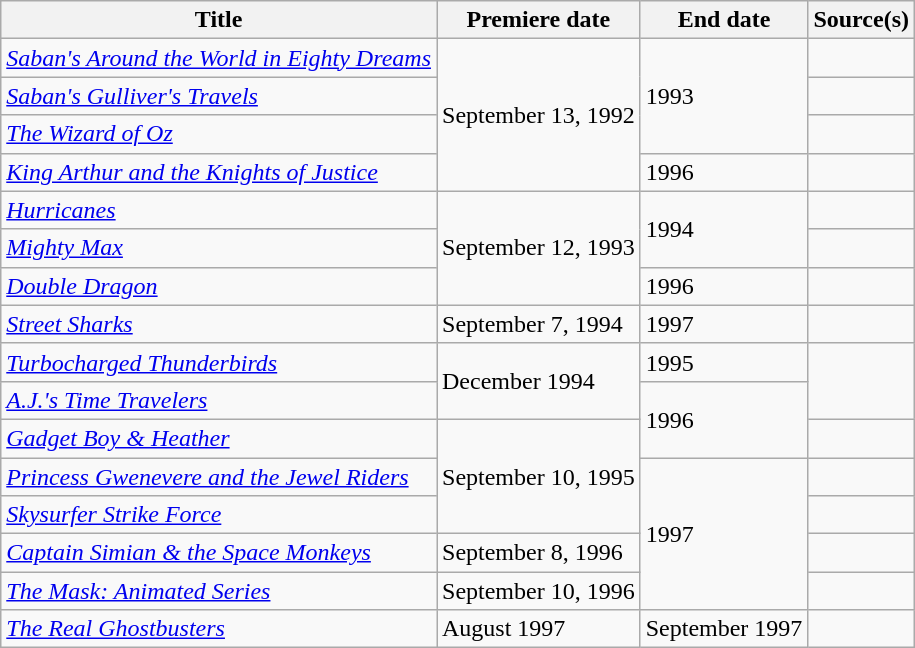<table class="wikitable sortable">
<tr>
<th>Title</th>
<th>Premiere date</th>
<th>End date</th>
<th>Source(s)</th>
</tr>
<tr>
<td><em><a href='#'>Saban's Around the World in Eighty Dreams</a></em></td>
<td rowspan=4>September 13, 1992</td>
<td rowspan=3>1993</td>
<td></td>
</tr>
<tr>
<td><em><a href='#'>Saban's Gulliver's Travels</a></em></td>
<td></td>
</tr>
<tr>
<td><em><a href='#'>The Wizard of Oz</a></em></td>
<td></td>
</tr>
<tr>
<td><em><a href='#'>King Arthur and the Knights of Justice</a></em></td>
<td>1996</td>
<td></td>
</tr>
<tr>
<td><em><a href='#'>Hurricanes</a></em></td>
<td rowspan=3>September 12, 1993</td>
<td rowspan=2>1994</td>
<td></td>
</tr>
<tr>
<td><em><a href='#'>Mighty Max</a></em></td>
<td></td>
</tr>
<tr>
<td><em><a href='#'>Double Dragon</a></em></td>
<td>1996</td>
<td></td>
</tr>
<tr>
<td><em><a href='#'>Street Sharks</a></em></td>
<td>September 7, 1994</td>
<td>1997</td>
<td></td>
</tr>
<tr>
<td><em><a href='#'>Turbocharged Thunderbirds</a></em></td>
<td rowspan=2>December 1994</td>
<td>1995</td>
</tr>
<tr>
<td><em><a href='#'>A.J.'s Time Travelers</a></em></td>
<td rowspan=2>1996</td>
</tr>
<tr>
<td><em><a href='#'>Gadget Boy & Heather</a></em></td>
<td rowspan=3>September 10, 1995</td>
<td></td>
</tr>
<tr>
<td><em><a href='#'>Princess Gwenevere and the Jewel Riders</a></em></td>
<td rowspan=4>1997</td>
<td></td>
</tr>
<tr>
<td><em><a href='#'>Skysurfer Strike Force</a></em></td>
<td></td>
</tr>
<tr>
<td><em><a href='#'>Captain Simian & the Space Monkeys</a></em></td>
<td>September 8, 1996</td>
<td></td>
</tr>
<tr>
<td><em><a href='#'>The Mask: Animated Series</a></em></td>
<td>September 10, 1996</td>
<td></td>
</tr>
<tr>
<td><em><a href='#'>The Real Ghostbusters</a></em></td>
<td>August 1997</td>
<td>September 1997</td>
<td></td>
</tr>
</table>
